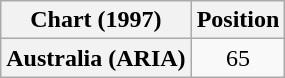<table class="wikitable plainrowheaders" style="text-align:center">
<tr>
<th>Chart (1997)</th>
<th>Position</th>
</tr>
<tr>
<th scope="row">Australia (ARIA)</th>
<td>65</td>
</tr>
</table>
